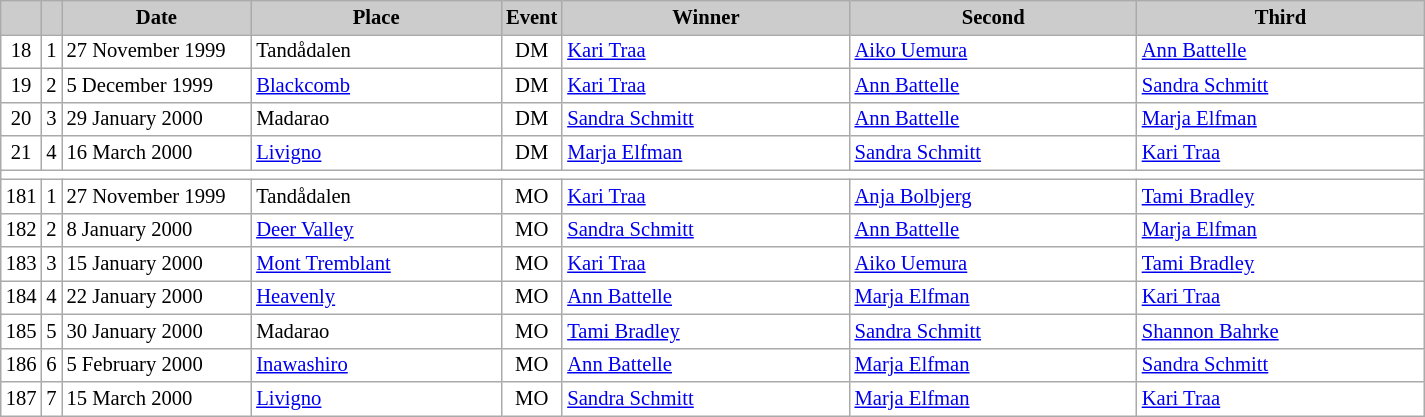<table class="wikitable plainrowheaders" style="background:#fff; font-size:86%; line-height:16px; border:grey solid 1px; border-collapse:collapse;">
<tr style="background:#ccc; text-align:center;">
<th scope="col" style="background:#ccc; width=20 px;"></th>
<th scope="col" style="background:#ccc; width=30 px;"></th>
<th scope="col" style="background:#ccc; width:120px;">Date</th>
<th scope="col" style="background:#ccc; width:160px;">Place</th>
<th scope="col" style="background:#ccc; width:15px;">Event</th>
<th scope="col" style="background:#ccc; width:185px;">Winner</th>
<th scope="col" style="background:#ccc; width:185px;">Second</th>
<th scope="col" style="background:#ccc; width:185px;">Third</th>
</tr>
<tr>
<td align=center>18</td>
<td align=center>1</td>
<td>27 November 1999</td>
<td> Tandådalen</td>
<td align=center>DM</td>
<td> <a href='#'>Kari Traa</a></td>
<td> <a href='#'>Aiko Uemura</a></td>
<td> <a href='#'>Ann Battelle</a></td>
</tr>
<tr>
<td align=center>19</td>
<td align=center>2</td>
<td>5 December 1999</td>
<td> <a href='#'>Blackcomb</a></td>
<td align=center>DM</td>
<td> <a href='#'>Kari Traa</a></td>
<td> <a href='#'>Ann Battelle</a></td>
<td> <a href='#'>Sandra Schmitt</a></td>
</tr>
<tr>
<td align=center>20</td>
<td align=center>3</td>
<td>29 January 2000</td>
<td> Madarao</td>
<td align=center>DM</td>
<td> <a href='#'>Sandra Schmitt</a></td>
<td> <a href='#'>Ann Battelle</a></td>
<td> <a href='#'>Marja Elfman</a></td>
</tr>
<tr>
<td align=center>21</td>
<td align=center>4</td>
<td>16 March 2000</td>
<td> <a href='#'>Livigno</a></td>
<td align=center>DM</td>
<td> <a href='#'>Marja Elfman</a></td>
<td> <a href='#'>Sandra Schmitt</a></td>
<td> <a href='#'>Kari Traa</a></td>
</tr>
<tr>
<td colspan=8></td>
</tr>
<tr>
<td align=center>181</td>
<td align=center>1</td>
<td>27 November 1999</td>
<td> Tandådalen</td>
<td align=center>MO</td>
<td> <a href='#'>Kari Traa</a></td>
<td> <a href='#'>Anja Bolbjerg</a></td>
<td> <a href='#'>Tami Bradley</a></td>
</tr>
<tr>
<td align=center>182</td>
<td align=center>2</td>
<td>8 January 2000</td>
<td> <a href='#'>Deer Valley</a></td>
<td align=center>MO</td>
<td> <a href='#'>Sandra Schmitt</a></td>
<td> <a href='#'>Ann Battelle</a></td>
<td> <a href='#'>Marja Elfman</a></td>
</tr>
<tr>
<td align=center>183</td>
<td align=center>3</td>
<td>15 January 2000</td>
<td> <a href='#'>Mont Tremblant</a></td>
<td align=center>MO</td>
<td> <a href='#'>Kari Traa</a></td>
<td> <a href='#'>Aiko Uemura</a></td>
<td> <a href='#'>Tami Bradley</a></td>
</tr>
<tr>
<td align=center>184</td>
<td align=center>4</td>
<td>22 January 2000</td>
<td> <a href='#'>Heavenly</a></td>
<td align=center>MO</td>
<td> <a href='#'>Ann Battelle</a></td>
<td> <a href='#'>Marja Elfman</a></td>
<td> <a href='#'>Kari Traa</a></td>
</tr>
<tr>
<td align=center>185</td>
<td align=center>5</td>
<td>30 January 2000</td>
<td> Madarao</td>
<td align=center>MO</td>
<td> <a href='#'>Tami Bradley</a></td>
<td> <a href='#'>Sandra Schmitt</a></td>
<td> <a href='#'>Shannon Bahrke</a></td>
</tr>
<tr>
<td align=center>186</td>
<td align=center>6</td>
<td>5 February 2000</td>
<td> <a href='#'>Inawashiro</a></td>
<td align=center>MO</td>
<td> <a href='#'>Ann Battelle</a></td>
<td> <a href='#'>Marja Elfman</a></td>
<td> <a href='#'>Sandra Schmitt</a></td>
</tr>
<tr>
<td align=center>187</td>
<td align=center>7</td>
<td>15 March 2000</td>
<td> <a href='#'>Livigno</a></td>
<td align=center>MO</td>
<td> <a href='#'>Sandra Schmitt</a></td>
<td> <a href='#'>Marja Elfman</a></td>
<td> <a href='#'>Kari Traa</a></td>
</tr>
</table>
